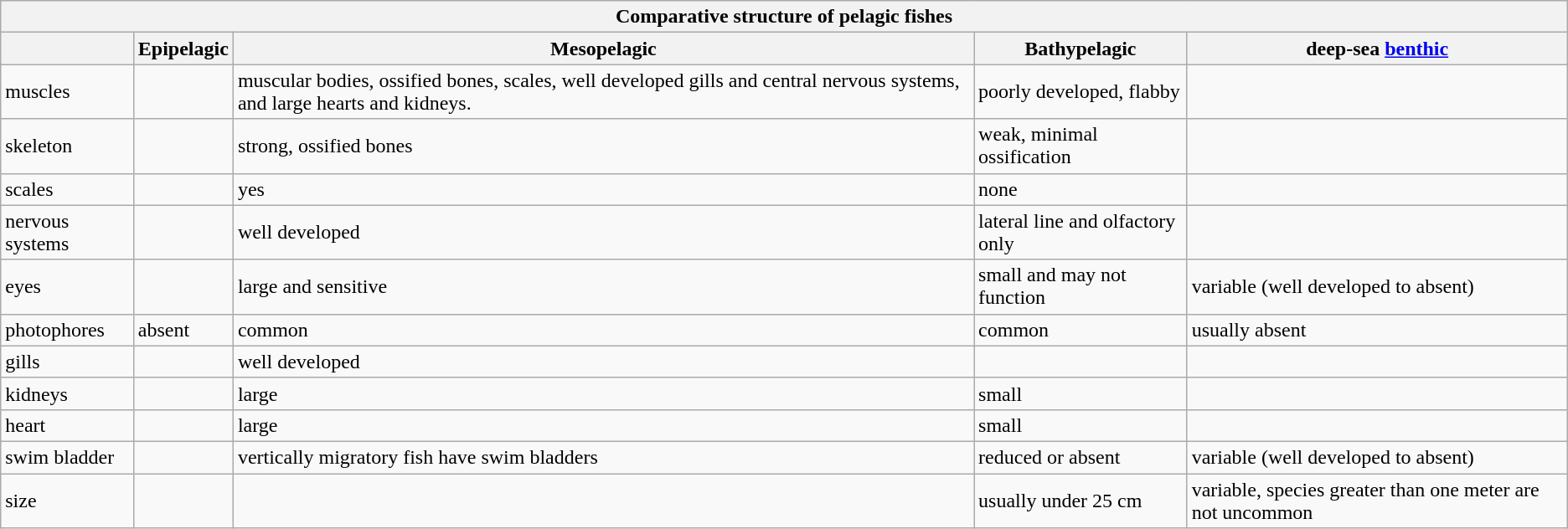<table class="wikitable collapsible collapsed">
<tr>
<th colspan=5 align="center" width="400px"><strong>Comparative structure of pelagic fishes</strong></th>
</tr>
<tr>
<th></th>
<th>Epipelagic</th>
<th>Mesopelagic</th>
<th>Bathypelagic</th>
<th>deep-sea <a href='#'>benthic</a></th>
</tr>
<tr>
<td>muscles</td>
<td></td>
<td>muscular bodies, ossified bones, scales, well developed gills and central nervous systems, and large hearts and kidneys.</td>
<td>poorly developed, flabby</td>
<td></td>
</tr>
<tr>
<td>skeleton</td>
<td></td>
<td>strong, ossified bones</td>
<td>weak, minimal ossification</td>
<td></td>
</tr>
<tr>
<td>scales</td>
<td></td>
<td>yes</td>
<td>none</td>
<td></td>
</tr>
<tr>
<td>nervous systems</td>
<td></td>
<td>well developed</td>
<td>lateral line and olfactory only</td>
<td></td>
</tr>
<tr>
<td>eyes</td>
<td></td>
<td>large and sensitive</td>
<td>small and may not function</td>
<td>variable (well developed to absent)</td>
</tr>
<tr>
<td>photophores</td>
<td>absent</td>
<td>common</td>
<td>common</td>
<td>usually absent</td>
</tr>
<tr>
<td>gills</td>
<td></td>
<td>well developed</td>
<td></td>
<td></td>
</tr>
<tr>
<td>kidneys</td>
<td></td>
<td>large</td>
<td>small</td>
<td></td>
</tr>
<tr>
<td>heart</td>
<td></td>
<td>large</td>
<td>small</td>
<td></td>
</tr>
<tr>
<td>swim bladder</td>
<td></td>
<td>vertically migratory fish have swim bladders</td>
<td>reduced or absent</td>
<td>variable (well developed to absent)</td>
</tr>
<tr>
<td>size</td>
<td></td>
<td></td>
<td>usually under 25 cm</td>
<td>variable, species greater than one meter are not uncommon</td>
</tr>
</table>
